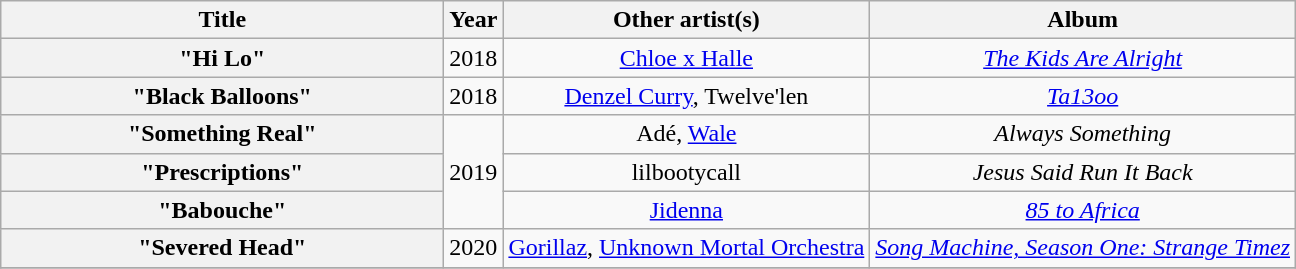<table class="wikitable plainrowheaders" style="text-align:center;">
<tr>
<th scope="col" style="width:18em;">Title</th>
<th scope="col">Year</th>
<th scope="col">Other artist(s)</th>
<th scope="col">Album</th>
</tr>
<tr>
<th scope="row">"Hi Lo"</th>
<td>2018</td>
<td><a href='#'>Chloe x Halle</a></td>
<td><em><a href='#'>The Kids Are Alright</a></em></td>
</tr>
<tr>
<th scope="row">"Black Balloons"</th>
<td>2018</td>
<td><a href='#'>Denzel Curry</a>, Twelve'len</td>
<td><em><a href='#'>Ta13oo</a></em></td>
</tr>
<tr>
<th scope="row">"Something Real"</th>
<td rowspan="3">2019</td>
<td>Adé, <a href='#'>Wale</a></td>
<td><em>Always Something</em></td>
</tr>
<tr>
<th scope="row">"Prescriptions"</th>
<td>lilbootycall</td>
<td><em>Jesus Said Run It Back</em></td>
</tr>
<tr>
<th scope="row">"Babouche"</th>
<td><a href='#'>Jidenna</a></td>
<td><em><a href='#'>85 to Africa</a></em></td>
</tr>
<tr>
<th scope="row">"Severed Head"</th>
<td>2020</td>
<td><a href='#'>Gorillaz</a>, <a href='#'>Unknown Mortal Orchestra</a></td>
<td><em><a href='#'>Song Machine, Season One: Strange Timez</a></em></td>
</tr>
<tr>
</tr>
</table>
